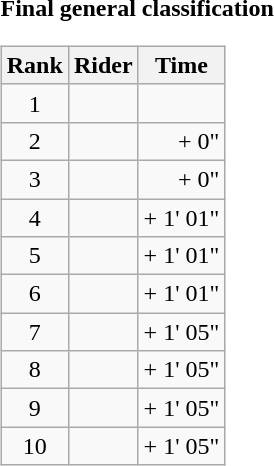<table>
<tr>
<td><strong>Final general classification</strong><br><table class="wikitable">
<tr>
<th scope="col">Rank</th>
<th scope="col">Rider</th>
<th scope="col">Time</th>
</tr>
<tr>
<td style="text-align:center;">1</td>
<td></td>
<td style="text-align:right;"></td>
</tr>
<tr>
<td style="text-align:center;">2</td>
<td></td>
<td style="text-align:right;">+ 0"</td>
</tr>
<tr>
<td style="text-align:center;">3</td>
<td></td>
<td style="text-align:right;">+ 0"</td>
</tr>
<tr>
<td style="text-align:center;">4</td>
<td></td>
<td style="text-align:right;">+ 1' 01"</td>
</tr>
<tr>
<td style="text-align:center;">5</td>
<td></td>
<td style="text-align:right;">+ 1' 01"</td>
</tr>
<tr>
<td style="text-align:center;">6</td>
<td></td>
<td style="text-align:right;">+ 1' 01"</td>
</tr>
<tr>
<td style="text-align:center;">7</td>
<td></td>
<td style="text-align:right;">+ 1' 05"</td>
</tr>
<tr>
<td style="text-align:center;">8</td>
<td></td>
<td style="text-align:right;">+ 1' 05"</td>
</tr>
<tr>
<td style="text-align:center;">9</td>
<td></td>
<td style="text-align:right;">+ 1' 05"</td>
</tr>
<tr>
<td style="text-align:center;">10</td>
<td></td>
<td style="text-align:right;">+ 1' 05"</td>
</tr>
</table>
</td>
</tr>
</table>
